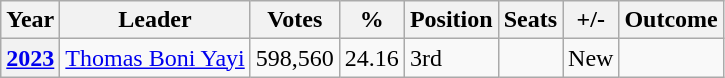<table class="wikitable">
<tr>
<th>Year</th>
<th>Leader</th>
<th>Votes</th>
<th>%</th>
<th>Position</th>
<th>Seats</th>
<th>+/-</th>
<th>Outcome</th>
</tr>
<tr>
<th><a href='#'>2023</a></th>
<td><a href='#'>Thomas Boni Yayi</a></td>
<td>598,560</td>
<td>24.16</td>
<td>3rd</td>
<td></td>
<td>New</td>
<td></td>
</tr>
</table>
